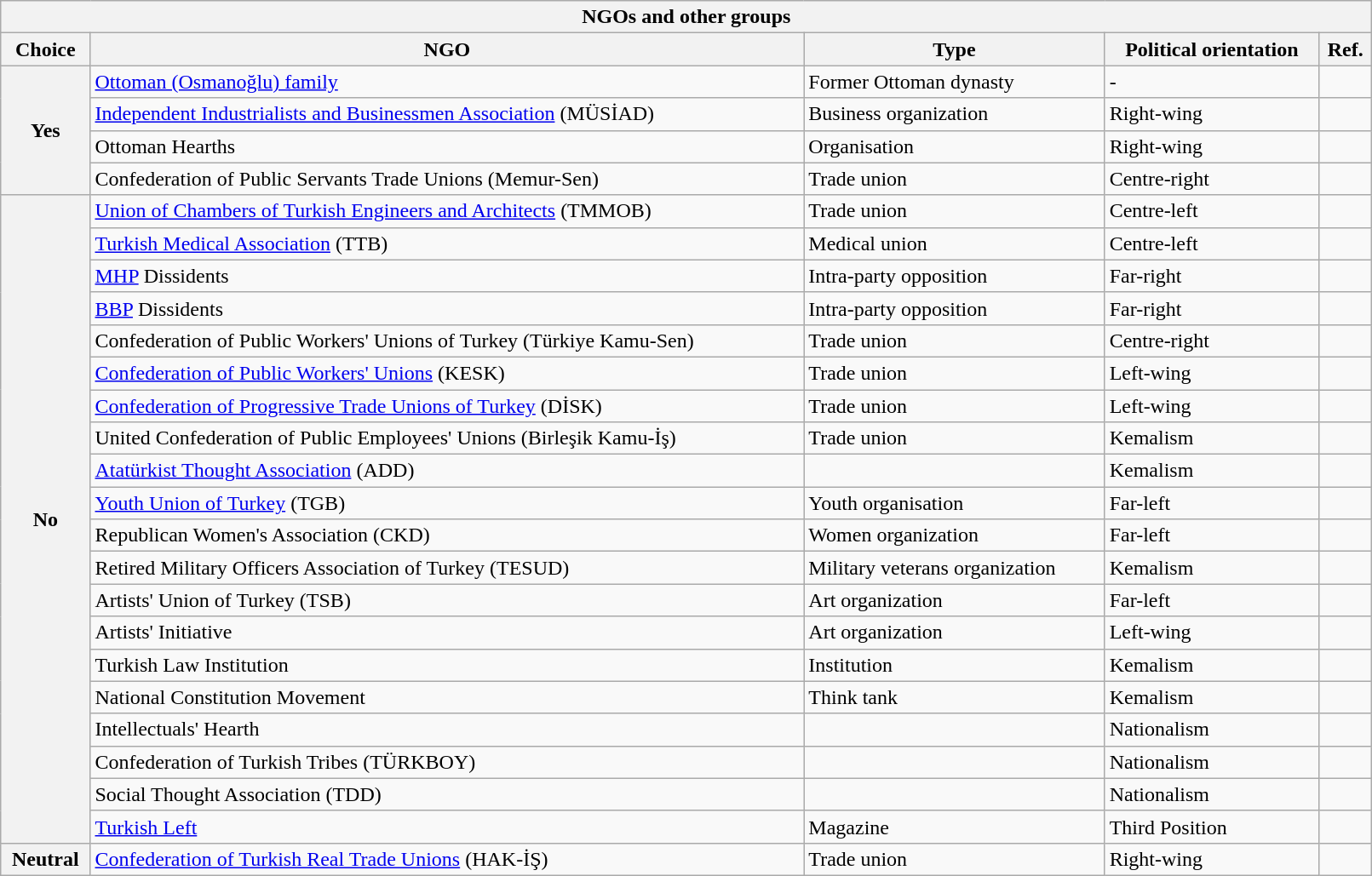<table class="wikitable sortable collapsible collapsed" style="border:none;width:85%">
<tr>
<th colspan="5">NGOs and other groups</th>
</tr>
<tr>
<th>Choice</th>
<th>NGO</th>
<th>Type</th>
<th>Political orientation</th>
<th>Ref.</th>
</tr>
<tr>
<th rowspan="4"> Yes</th>
<td><a href='#'>Ottoman (Osmanoğlu) family</a></td>
<td>Former Ottoman dynasty</td>
<td>-</td>
<td></td>
</tr>
<tr>
<td><a href='#'>Independent Industrialists and Businessmen Association</a> (MÜSİAD)</td>
<td>Business organization</td>
<td>Right-wing</td>
<td></td>
</tr>
<tr>
<td>Ottoman Hearths</td>
<td>Organisation</td>
<td>Right-wing</td>
<td></td>
</tr>
<tr>
<td>Confederation of Public Servants Trade Unions (Memur-Sen)</td>
<td>Trade union</td>
<td>Centre-right</td>
<td></td>
</tr>
<tr>
<th rowspan="20"> No</th>
<td><a href='#'>Union of Chambers of Turkish Engineers and Architects</a> (TMMOB)</td>
<td>Trade union</td>
<td>Centre-left</td>
<td></td>
</tr>
<tr>
<td><a href='#'>Turkish Medical Association</a> (TTB)</td>
<td>Medical union</td>
<td>Centre-left</td>
<td></td>
</tr>
<tr>
<td><a href='#'>MHP</a> Dissidents</td>
<td>Intra-party opposition</td>
<td>Far-right</td>
<td></td>
</tr>
<tr>
<td><a href='#'>BBP</a> Dissidents</td>
<td>Intra-party opposition</td>
<td>Far-right</td>
<td></td>
</tr>
<tr>
<td>Confederation of Public Workers' Unions of Turkey (Türkiye Kamu-Sen)</td>
<td>Trade union</td>
<td>Centre-right</td>
<td></td>
</tr>
<tr>
<td><a href='#'>Confederation of Public Workers' Unions</a> (KESK)</td>
<td>Trade union</td>
<td>Left-wing</td>
<td></td>
</tr>
<tr>
<td><a href='#'>Confederation of Progressive Trade Unions of Turkey</a> (DİSK)</td>
<td>Trade union</td>
<td>Left-wing</td>
<td></td>
</tr>
<tr>
<td>United Confederation of Public Employees' Unions (Birleşik Kamu-İş)</td>
<td>Trade union</td>
<td>Kemalism</td>
<td></td>
</tr>
<tr>
<td><a href='#'>Atatürkist Thought Association</a> (ADD)</td>
<td></td>
<td>Kemalism</td>
<td></td>
</tr>
<tr>
<td><a href='#'>Youth Union of Turkey</a> (TGB)</td>
<td>Youth organisation</td>
<td>Far-left</td>
<td></td>
</tr>
<tr>
<td>Republican Women's Association (CKD)</td>
<td>Women organization</td>
<td>Far-left</td>
<td></td>
</tr>
<tr>
<td>Retired Military Officers Association of Turkey (TESUD)</td>
<td>Military veterans organization</td>
<td>Kemalism</td>
<td></td>
</tr>
<tr>
<td>Artists' Union of Turkey (TSB)</td>
<td>Art organization</td>
<td>Far-left</td>
<td></td>
</tr>
<tr>
<td>Artists' Initiative</td>
<td>Art organization</td>
<td>Left-wing</td>
<td></td>
</tr>
<tr>
<td>Turkish Law Institution</td>
<td>Institution</td>
<td>Kemalism</td>
<td></td>
</tr>
<tr>
<td>National Constitution Movement</td>
<td>Think tank</td>
<td>Kemalism</td>
<td></td>
</tr>
<tr>
<td>Intellectuals' Hearth</td>
<td></td>
<td>Nationalism</td>
<td></td>
</tr>
<tr>
<td>Confederation of Turkish Tribes (TÜRKBOY)</td>
<td></td>
<td>Nationalism</td>
<td></td>
</tr>
<tr>
<td>Social Thought Association (TDD)</td>
<td></td>
<td>Nationalism</td>
<td></td>
</tr>
<tr>
<td><a href='#'>Turkish Left</a></td>
<td>Magazine</td>
<td>Third Position</td>
<td></td>
</tr>
<tr>
<th>Neutral</th>
<td><a href='#'>Confederation of Turkish Real Trade Unions</a> (HAK-İŞ)</td>
<td>Trade union</td>
<td>Right-wing</td>
<td></td>
</tr>
</table>
